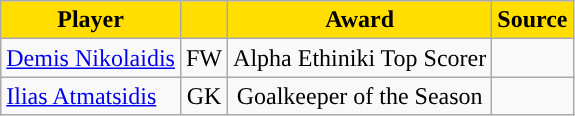<table class="wikitable">
<tr>
<th style="background:#FFDE00">Player</th>
<th style="background:#FFDE00"></th>
<th style="background:#FFDE00">Award</th>
<th style="background:#FFDE00">Source</th>
</tr>
<tr>
<td> <a href='#'>Demis Nikolaidis</a></td>
<td align="center">FW</td>
<td align="center">Alpha Ethiniki Top Scorer</td>
<td align="center"></td>
</tr>
<tr>
<td> <a href='#'>Ilias Atmatsidis</a></td>
<td align="center">GK</td>
<td align="center">Goalkeeper of the Season</td>
<td align="center"></td>
</tr>
</table>
